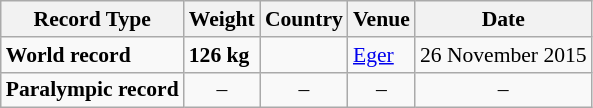<table class="wikitable" style="font-size:90%">
<tr>
<th>Record Type</th>
<th>Weight</th>
<th>Country</th>
<th>Venue</th>
<th>Date</th>
</tr>
<tr>
<td><strong>World record</strong></td>
<td><strong>126 kg</strong></td>
<td></td>
<td><a href='#'>Eger</a></td>
<td>26 November 2015</td>
</tr>
<tr>
<td><strong>Paralympic record</strong></td>
<td align="center">–</td>
<td align="center">–</td>
<td align="center">–</td>
<td align="center">–</td>
</tr>
</table>
